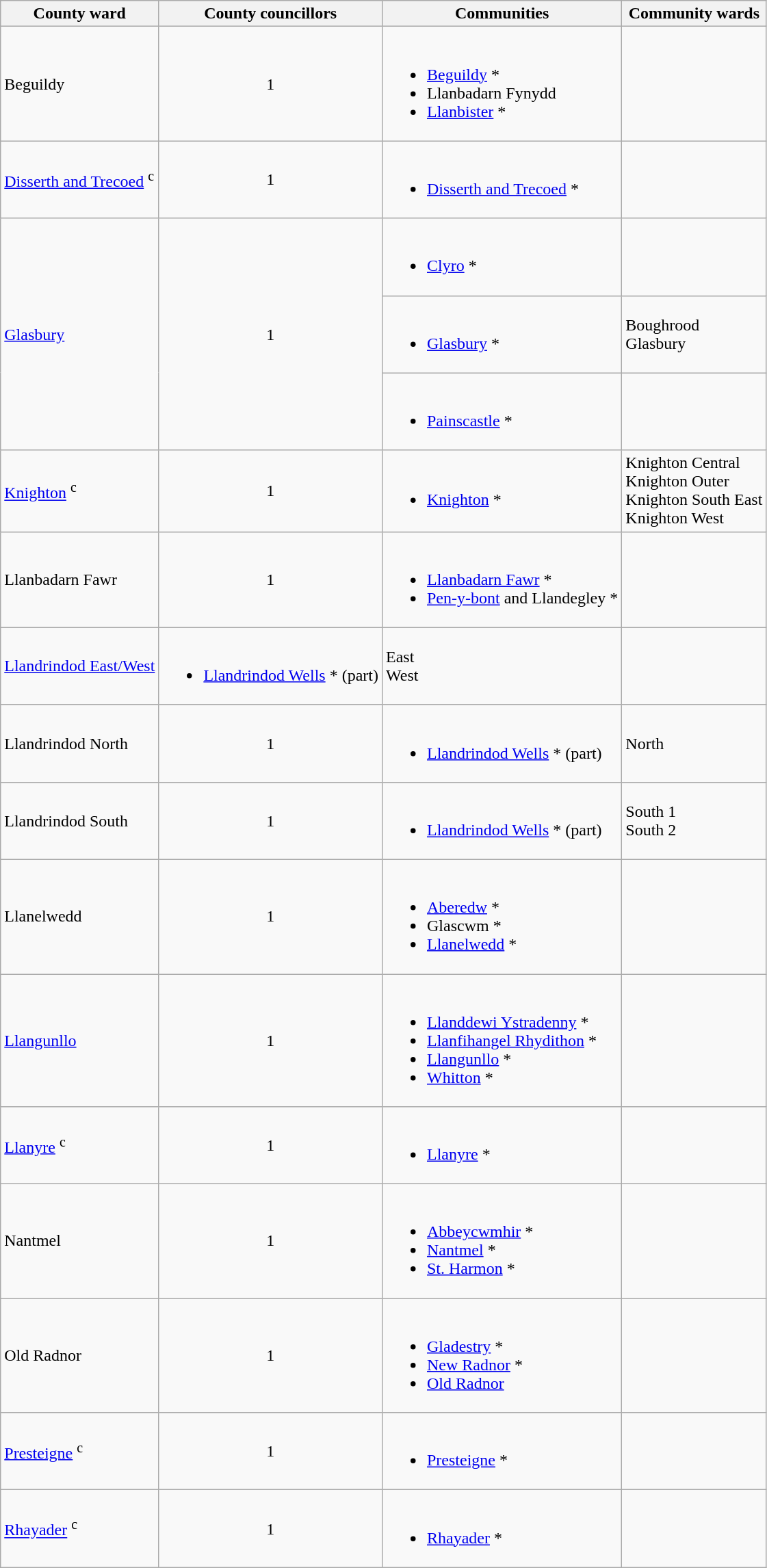<table class="wikitable sortable">
<tr>
<th>County ward</th>
<th>County councillors</th>
<th>Communities</th>
<th>Community wards</th>
</tr>
<tr>
<td>Beguildy</td>
<td align="center">1</td>
<td><br><ul><li><a href='#'>Beguildy</a> *</li><li>Llanbadarn Fynydd</li><li><a href='#'>Llanbister</a> *</li></ul></td>
<td></td>
</tr>
<tr>
<td><a href='#'>Disserth and Trecoed</a> <sup>c</sup></td>
<td align="center">1</td>
<td><br><ul><li><a href='#'>Disserth and Trecoed</a> *</li></ul></td>
<td></td>
</tr>
<tr>
<td rowspan="3"><a href='#'>Glasbury</a></td>
<td rowspan="3" align="center">1</td>
<td><br><ul><li><a href='#'>Clyro</a> *</li></ul></td>
<td></td>
</tr>
<tr>
<td><br><ul><li><a href='#'>Glasbury</a> *</li></ul></td>
<td>Boughrood <br>Glasbury</td>
</tr>
<tr>
<td><br><ul><li><a href='#'>Painscastle</a> *</li></ul></td>
<td></td>
</tr>
<tr>
<td><a href='#'>Knighton</a> <sup>c</sup></td>
<td align="center">1</td>
<td><br><ul><li><a href='#'>Knighton</a> *</li></ul></td>
<td>Knighton Central <br>Knighton Outer<br>Knighton South East<br>Knighton West</td>
</tr>
<tr>
<td>Llanbadarn Fawr</td>
<td align="center">1</td>
<td><br><ul><li><a href='#'>Llanbadarn Fawr</a> *</li><li><a href='#'>Pen-y-bont</a> and Llandegley *</li></ul></td>
<td></td>
</tr>
<tr>
<td><a href='#'>Llandrindod East/West</a></td>
<td><br><ul><li><a href='#'>Llandrindod Wells</a> * (part)</li></ul></td>
<td>East <br> West</td>
</tr>
<tr>
<td>Llandrindod North</td>
<td align="center">1</td>
<td><br><ul><li><a href='#'>Llandrindod Wells</a> * (part)</li></ul></td>
<td>North </td>
</tr>
<tr>
<td>Llandrindod South</td>
<td align="center">1</td>
<td><br><ul><li><a href='#'>Llandrindod Wells</a> * (part)</li></ul></td>
<td>South 1 <br> South 2</td>
</tr>
<tr>
<td>Llanelwedd</td>
<td align="center">1</td>
<td><br><ul><li><a href='#'>Aberedw</a> *</li><li>Glascwm *</li><li><a href='#'>Llanelwedd</a> *</li></ul></td>
</tr>
<tr>
<td><a href='#'>Llangunllo</a></td>
<td align="center">1</td>
<td><br><ul><li><a href='#'>Llanddewi Ystradenny</a> *</li><li><a href='#'>Llanfihangel Rhydithon</a> *</li><li><a href='#'>Llangunllo</a> *</li><li><a href='#'>Whitton</a> *</li></ul></td>
<td></td>
</tr>
<tr>
<td><a href='#'>Llanyre</a> <sup>c</sup></td>
<td align="center">1</td>
<td><br><ul><li><a href='#'>Llanyre</a> *</li></ul></td>
<td></td>
</tr>
<tr>
<td>Nantmel</td>
<td align="center">1</td>
<td><br><ul><li><a href='#'>Abbeycwmhir</a> *</li><li><a href='#'>Nantmel</a> *</li><li><a href='#'>St. Harmon</a> *</li></ul></td>
<td></td>
</tr>
<tr>
<td>Old Radnor</td>
<td align="center">1</td>
<td><br><ul><li><a href='#'>Gladestry</a> *</li><li><a href='#'>New Radnor</a> *</li><li><a href='#'>Old Radnor</a></li></ul></td>
<td></td>
</tr>
<tr>
<td><a href='#'>Presteigne</a> <sup>c</sup></td>
<td align="center">1</td>
<td><br><ul><li><a href='#'>Presteigne</a> *</li></ul></td>
<td></td>
</tr>
<tr>
<td><a href='#'>Rhayader</a> <sup>c</sup></td>
<td align="center">1</td>
<td><br><ul><li><a href='#'>Rhayader</a> *</li></ul></td>
<td></td>
</tr>
</table>
